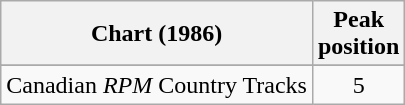<table class="wikitable sortable">
<tr>
<th align="left">Chart (1986)</th>
<th align="center">Peak<br>position</th>
</tr>
<tr>
</tr>
<tr>
<td align="left">Canadian <em>RPM</em> Country Tracks</td>
<td align="center">5</td>
</tr>
</table>
